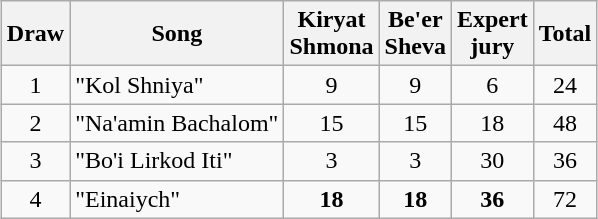<table class="wikitable collapsible" style="margin: 1em auto 1em auto; text-align:center">
<tr>
<th>Draw</th>
<th>Song</th>
<th>Kiryat<br>Shmona</th>
<th>Be'er<br>Sheva</th>
<th>Expert<br>jury</th>
<th>Total</th>
</tr>
<tr>
<td>1</td>
<td align="left">"Kol Shniya"</td>
<td>9</td>
<td>9</td>
<td>6</td>
<td>24</td>
</tr>
<tr>
<td>2</td>
<td align="left">"Na'amin Bachalom"</td>
<td>15</td>
<td>15</td>
<td>18</td>
<td>48</td>
</tr>
<tr>
<td>3</td>
<td align="left">"Bo'i Lirkod Iti"</td>
<td>3</td>
<td>3</td>
<td>30</td>
<td>36</td>
</tr>
<tr>
<td>4</td>
<td align="left">"Einaiych"</td>
<td><strong>18</strong></td>
<td><strong>18</strong></td>
<td><strong>36</strong></td>
<td>72</td>
</tr>
</table>
